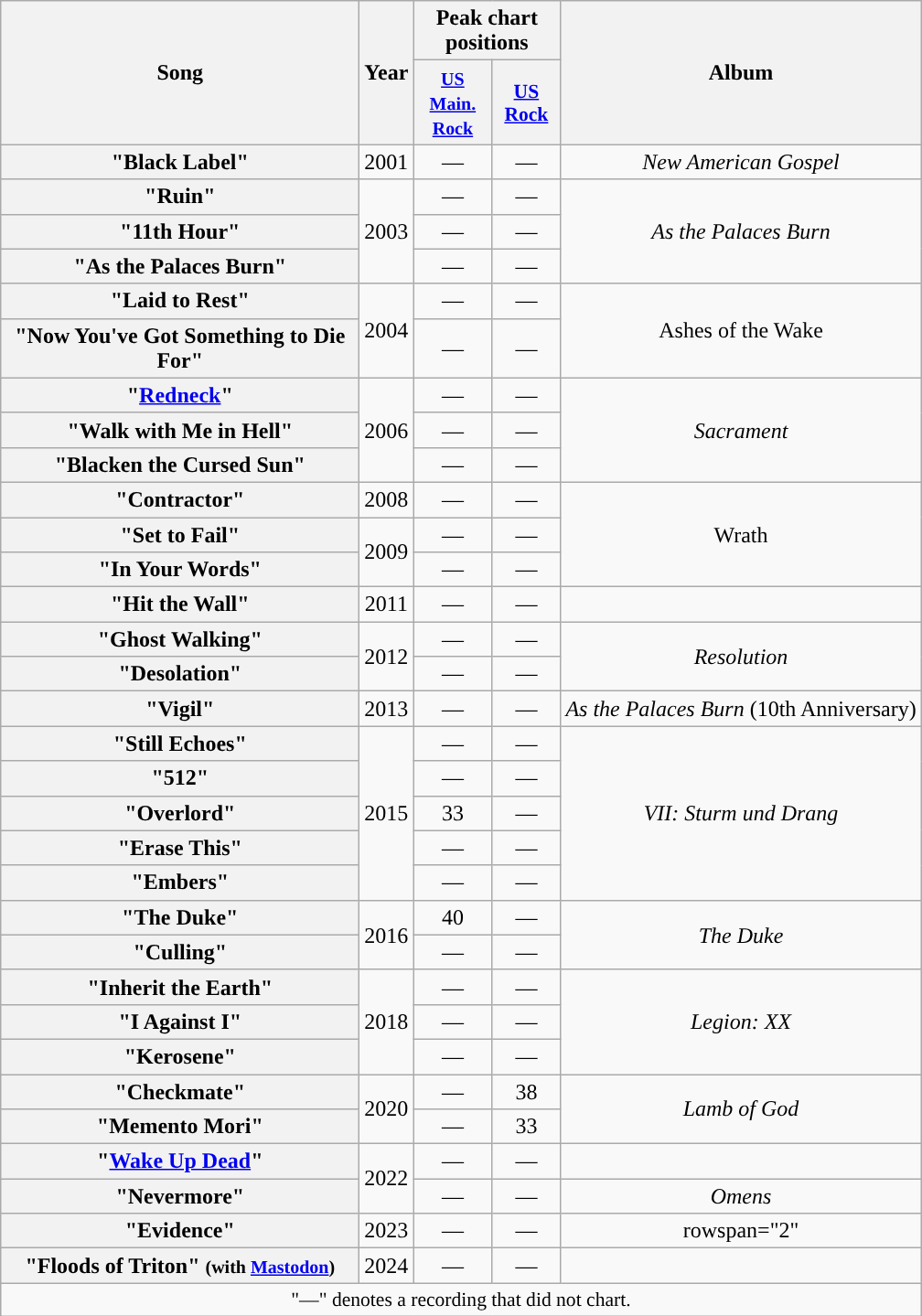<table class="wikitable plainrowheaders" style="text-align: center;">
<tr>
<th width=254;' align=center rowspan=2>Song</th>
<th align=center rowspan=2>Year</th>
<th align=center colspan=2>Peak chart positions</th>
<th align=center rowspan=2>Album</th>
</tr>
<tr>
<th width="50px"><small><a href='#'>US Main. Rock</a></small><br></th>
<th scope="col" style="width:3em;font-size:90%;"><a href='#'>US<br>Rock</a><br></th>
</tr>
<tr>
<th scope="row">"Black Label"</th>
<td>2001</td>
<td align="center">—</td>
<td align="center">—</td>
<td><em>New American Gospel</em></td>
</tr>
<tr>
<th scope="row">"Ruin"</th>
<td rowspan="3">2003</td>
<td align="center">—</td>
<td align="center">—</td>
<td rowspan="3"><em>As the Palaces Burn</em></td>
</tr>
<tr>
<th scope="row">"11th Hour"</th>
<td align="center">—</td>
<td align="center">—</td>
</tr>
<tr>
<th scope="row">"As the Palaces Burn"</th>
<td align="center">—</td>
<td align="center">—</td>
</tr>
<tr>
<th scope="row">"Laid to Rest"</th>
<td rowspan="2">2004</td>
<td align="center">—</td>
<td align="center">—</td>
<td rowspan="2">Ashes of the Wake</td>
</tr>
<tr>
<th scope="row">"Now You've Got Something to Die For"</th>
<td align="center">—</td>
<td align="center">—</td>
</tr>
<tr>
<th scope="row">"<a href='#'>Redneck</a>"</th>
<td rowspan="3">2006</td>
<td align="center">—</td>
<td align="center">—</td>
<td rowspan="3"><em>Sacrament</em></td>
</tr>
<tr>
<th scope="row">"Walk with Me in Hell"</th>
<td align="center">—</td>
<td align="center">—</td>
</tr>
<tr>
<th scope="row">"Blacken the Cursed Sun"</th>
<td align="center">—</td>
<td align="center">—</td>
</tr>
<tr>
<th scope="row">"Contractor"</th>
<td>2008</td>
<td align="center">—</td>
<td align="center">—</td>
<td rowspan="3">Wrath</td>
</tr>
<tr>
<th scope="row">"Set to Fail"</th>
<td rowspan="2">2009</td>
<td align="center">—</td>
<td align="center">—</td>
</tr>
<tr>
<th scope="row">"In Your Words"</th>
<td align="center">—</td>
<td align="center">—</td>
</tr>
<tr>
<th scope="row">"Hit the Wall"</th>
<td>2011</td>
<td align="center">—</td>
<td align="center">—</td>
<td></td>
</tr>
<tr>
<th scope="row">"Ghost Walking"</th>
<td rowspan="2">2012</td>
<td align="center">—</td>
<td align="center">—</td>
<td rowspan="2"><em>Resolution</em></td>
</tr>
<tr>
<th scope="row">"Desolation"</th>
<td align="center">—</td>
<td align="center">—</td>
</tr>
<tr>
<th scope="row">"Vigil"</th>
<td>2013</td>
<td align="center">—</td>
<td align="center">—</td>
<td><em>As the Palaces Burn</em> (10th Anniversary)</td>
</tr>
<tr>
<th scope="row">"Still Echoes"</th>
<td rowspan="5">2015</td>
<td align="center">—</td>
<td align="center">—</td>
<td rowspan="5"><em>VII: Sturm und Drang</em></td>
</tr>
<tr>
<th scope="row">"512"</th>
<td align="center">—</td>
<td align="center">—</td>
</tr>
<tr>
<th scope="row">"Overlord"</th>
<td align="center">33</td>
<td align="center">—</td>
</tr>
<tr>
<th scope="row">"Erase This"</th>
<td align="center">—</td>
<td align="center">—</td>
</tr>
<tr>
<th scope="row">"Embers"</th>
<td align="center">—</td>
<td align="center">—</td>
</tr>
<tr>
<th scope="row">"The Duke"</th>
<td rowspan="2">2016</td>
<td align="center">40</td>
<td align="center">—</td>
<td rowspan="2"><em>The Duke</em></td>
</tr>
<tr>
<th scope="row">"Culling"</th>
<td align="center">—</td>
<td align="center">—</td>
</tr>
<tr>
<th scope="row">"Inherit the Earth"</th>
<td rowspan="3">2018</td>
<td align="center">—</td>
<td align="center">—</td>
<td rowspan="3"><em>Legion: XX</em></td>
</tr>
<tr>
<th scope="row">"I Against I"</th>
<td align="center">—</td>
<td align="center">—</td>
</tr>
<tr>
<th scope="row">"Kerosene"</th>
<td align="center">—</td>
<td align="center">—</td>
</tr>
<tr>
<th scope="row">"Checkmate"</th>
<td rowspan="2">2020</td>
<td align="center">—</td>
<td align="center">38</td>
<td rowspan="2"><em>Lamb of God</em></td>
</tr>
<tr>
<th scope="row">"Memento Mori"</th>
<td align="center">—</td>
<td align="center">33</td>
</tr>
<tr>
<th scope="row">"<a href='#'>Wake Up Dead</a>"</th>
<td rowspan="2">2022</td>
<td align="center">—</td>
<td align="center">—</td>
<td></td>
</tr>
<tr>
<th scope="row">"Nevermore"</th>
<td align="center">—</td>
<td align="center">—</td>
<td><em>Omens</em></td>
</tr>
<tr>
<th scope="row">"Evidence"</th>
<td>2023</td>
<td>—</td>
<td>—</td>
<td>rowspan="2"</td>
</tr>
<tr>
<th scope="row">"Floods of Triton" <small>(with <a href='#'>Mastodon</a>)</small></th>
<td>2024</td>
<td>—</td>
<td>—</td>
</tr>
<tr>
<td align="center" colspan="10" style="font-size:90%">"—" denotes a recording that did not chart.</td>
</tr>
</table>
